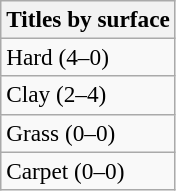<table class=wikitable style=font-size:97%>
<tr>
<th>Titles by surface</th>
</tr>
<tr>
<td>Hard (4–0)</td>
</tr>
<tr>
<td>Clay (2–4)</td>
</tr>
<tr>
<td>Grass (0–0)</td>
</tr>
<tr>
<td>Carpet (0–0)</td>
</tr>
</table>
